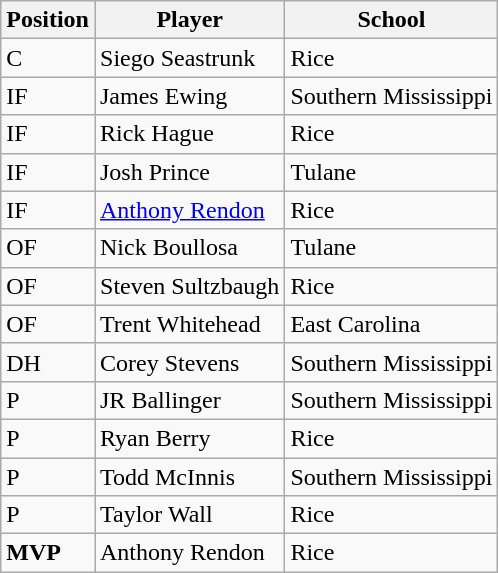<table class="wikitable">
<tr>
<th>Position</th>
<th>Player</th>
<th>School</th>
</tr>
<tr>
<td>C</td>
<td>Siego Seastrunk</td>
<td>Rice</td>
</tr>
<tr>
<td>IF</td>
<td>James Ewing</td>
<td>Southern Mississippi</td>
</tr>
<tr>
<td>IF</td>
<td>Rick Hague</td>
<td>Rice</td>
</tr>
<tr>
<td>IF</td>
<td>Josh Prince</td>
<td>Tulane</td>
</tr>
<tr>
<td>IF</td>
<td><a href='#'>Anthony Rendon</a></td>
<td>Rice</td>
</tr>
<tr>
<td>OF</td>
<td>Nick Boullosa</td>
<td>Tulane</td>
</tr>
<tr>
<td>OF</td>
<td>Steven Sultzbaugh</td>
<td>Rice</td>
</tr>
<tr>
<td>OF</td>
<td>Trent Whitehead</td>
<td>East Carolina</td>
</tr>
<tr>
<td>DH</td>
<td>Corey Stevens</td>
<td>Southern Mississippi</td>
</tr>
<tr>
<td>P</td>
<td>JR Ballinger</td>
<td>Southern Mississippi</td>
</tr>
<tr>
<td>P</td>
<td>Ryan Berry</td>
<td>Rice</td>
</tr>
<tr>
<td>P</td>
<td>Todd McInnis</td>
<td>Southern Mississippi</td>
</tr>
<tr>
<td>P</td>
<td>Taylor Wall</td>
<td>Rice</td>
</tr>
<tr>
<td><strong>MVP</strong></td>
<td>Anthony Rendon</td>
<td>Rice</td>
</tr>
</table>
